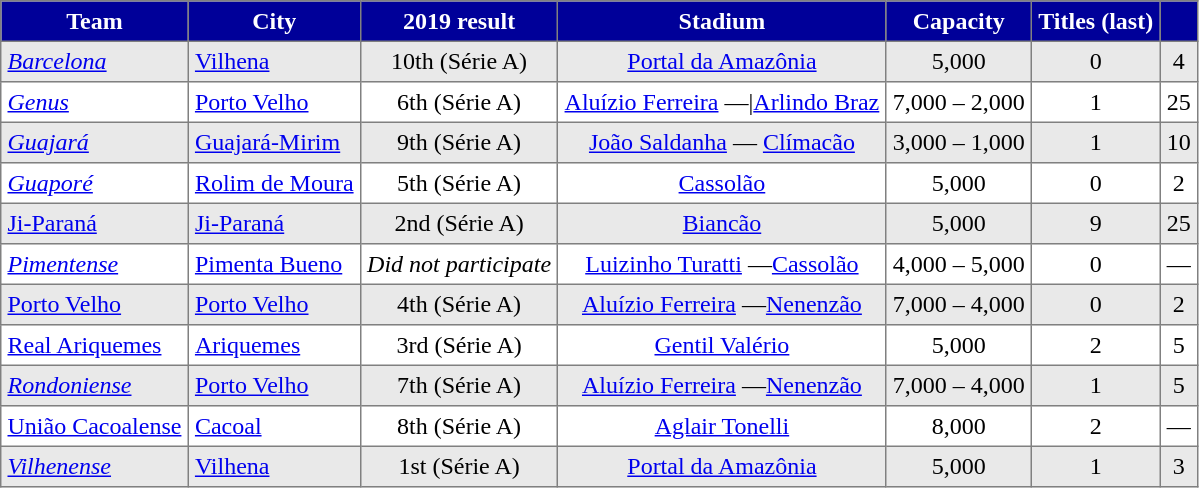<table class="toccolours" border="1" cellpadding="4" cellspacing="0" style="border-collapse: collapse; margin:0;">
<tr>
<th style="background: #009; color: #fff;">Team</th>
<th style="background: #009; color: #fff;">City</th>
<th style="background: #009; color: #fff;">2019 result</th>
<th style="background: #009; color: #fff;">Stadium</th>
<th style="background: #009; color: #fff;">Capacity</th>
<th style="background: #009; color: #fff;">Titles (last)</th>
<th style="background: #009; color: #fff;"></th>
</tr>
<tr style="background:#e9e9e9; color:black">
<td><a href='#'><em>Barcelona</em></a></td>
<td><a href='#'>Vilhena</a></td>
<td align="center">10th (Série A)</td>
<td align=center><a href='#'>Portal da Amazônia</a></td>
<td align=center>5,000</td>
<td align=center>0</td>
<td align=center>4</td>
</tr>
<tr style="background:white; color:black">
<td><a href='#'><em>Genus</em></a></td>
<td><a href='#'>Porto Velho</a></td>
<td align=center>6th (Série A)</td>
<td align=center><a href='#'>Aluízio Ferreira</a>  —|<a href='#'>Arlindo Braz</a></td>
<td align="center">7,000 – 2,000</td>
<td align=center>1 </td>
<td align=center>25</td>
</tr>
<tr style="background:#e9e9e9; color:black">
<td><a href='#'><em>Guajará</em></a></td>
<td><a href='#'>Guajará-Mirim</a></td>
<td align=center>9th (Série A)</td>
<td align=center><a href='#'>João Saldanha</a> — <a href='#'>Clímacão</a></td>
<td align=center>3,000 – 1,000</td>
<td align="center">1 </td>
<td align=center>10</td>
</tr>
<tr style="background:white; color:black">
<td><a href='#'><em>Guaporé</em></a></td>
<td><a href='#'>Rolim de Moura</a></td>
<td align=center>5th (Série A)</td>
<td align=center><a href='#'>Cassolão</a></td>
<td align=center>5,000</td>
<td align=center>0</td>
<td align=center>2</td>
</tr>
<tr style="background:#e9e9e9; color:black">
<td><a href='#'>Ji-Paraná</a></td>
<td><a href='#'>Ji-Paraná</a></td>
<td align=center>2nd (Série A)</td>
<td align=center><a href='#'>Biancão</a></td>
<td align=center>5,000</td>
<td align=center>9 </td>
<td align=center>25</td>
</tr>
<tr style="background:white; color:black">
<td><a href='#'><em>Pimentense</em></a></td>
<td><a href='#'>Pimenta Bueno</a></td>
<td align=center><em>Did not participate</em></td>
<td align=center><a href='#'>Luizinho Turatti</a> —<a href='#'>Cassolão</a></td>
<td align=center>4,000 – 5,000</td>
<td align=center>0</td>
<td align=center>—</td>
</tr>
<tr style="background:#e9e9e9; color:black">
<td><a href='#'>Porto Velho</a></td>
<td><a href='#'>Porto Velho</a></td>
<td align=center>4th (Série A)</td>
<td align=center><a href='#'>Aluízio Ferreira</a> —<a href='#'>Nenenzão</a></td>
<td align=center>7,000 – 4,000</td>
<td align=center>0</td>
<td align=center>2</td>
</tr>
<tr style="background:white; color:black">
<td><a href='#'>Real Ariquemes</a></td>
<td><a href='#'>Ariquemes</a></td>
<td align=center>3rd (Série A)</td>
<td align=center><a href='#'>Gentil Valério</a></td>
<td align=center>5,000</td>
<td align=center>2 </td>
<td align=center>5</td>
</tr>
<tr style="background:#e9e9e9; color:black">
<td><a href='#'><em>Rondoniense</em></a></td>
<td><a href='#'>Porto Velho</a></td>
<td align=center>7th (Série A)</td>
<td align=center><a href='#'>Aluízio Ferreira</a>  —<a href='#'>Nenenzão</a></td>
<td align=center>7,000 – 4,000</td>
<td align=center>1 </td>
<td align=center>5</td>
</tr>
<tr style="background:white; color:black">
<td><a href='#'>União Cacoalense</a></td>
<td><a href='#'>Cacoal</a></td>
<td align=center>8th (Série A)</td>
<td align=center><a href='#'>Aglair Tonelli</a></td>
<td align=center>8,000</td>
<td align=center>2 </td>
<td align=center>—</td>
</tr>
<tr style="background:#e9e9e9; color:black">
<td><a href='#'><em>Vilhenense</em></a></td>
<td><a href='#'>Vilhena</a></td>
<td align=center>1st (Série A)</td>
<td align=center><a href='#'>Portal da Amazônia</a></td>
<td align=center>5,000</td>
<td align=center>1 </td>
<td align=center>3</td>
</tr>
</table>
